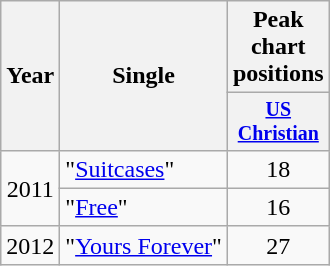<table class="wikitable" style="text-align:center;">
<tr>
<th rowspan=2>Year</th>
<th rowspan=2>Single</th>
<th colspan=6>Peak chart positions</th>
</tr>
<tr style="font-size:smaller;">
<th width=40><a href='#'>US Christian</a></th>
</tr>
<tr>
<td rowspan="2">2011</td>
<td align="left">"<a href='#'>Suitcases</a>"</td>
<td>18</td>
</tr>
<tr>
<td align="left">"<a href='#'>Free</a>"</td>
<td>16</td>
</tr>
<tr>
<td>2012</td>
<td align="left">"<a href='#'>Yours Forever</a>"</td>
<td>27</td>
</tr>
</table>
